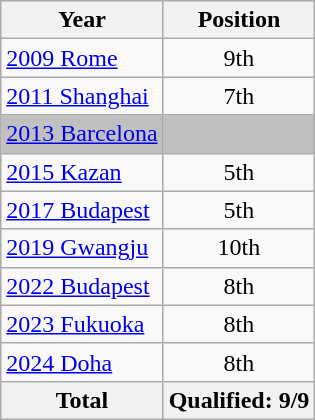<table class="wikitable" style="text-align: center;">
<tr>
<th>Year</th>
<th>Position</th>
</tr>
<tr>
<td align=left> <a href='#'>2009 Rome</a></td>
<td>9th</td>
</tr>
<tr>
<td align=left> <a href='#'>2011 Shanghai</a></td>
<td>7th</td>
</tr>
<tr bgcolor=silver>
<td align=left> <a href='#'>2013 Barcelona</a></td>
<td></td>
</tr>
<tr>
<td align=left> <a href='#'>2015 Kazan</a></td>
<td>5th</td>
</tr>
<tr>
<td align=left> <a href='#'>2017 Budapest</a></td>
<td>5th</td>
</tr>
<tr>
<td align=left> <a href='#'>2019 Gwangju</a></td>
<td>10th</td>
</tr>
<tr>
<td align=left> <a href='#'>2022 Budapest</a></td>
<td>8th</td>
</tr>
<tr>
<td align=left> <a href='#'>2023 Fukuoka</a></td>
<td>8th</td>
</tr>
<tr>
<td align=left> <a href='#'>2024 Doha</a></td>
<td>8th</td>
</tr>
<tr>
<th>Total</th>
<th>Qualified: 9/9</th>
</tr>
</table>
